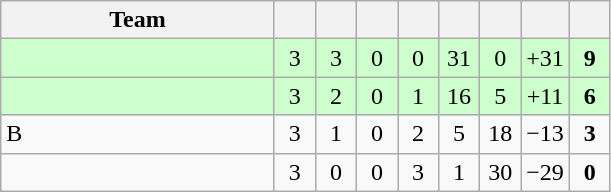<table class="wikitable" style="text-align: center;">
<tr>
<th width=175>Team</th>
<th width=20></th>
<th width=20></th>
<th width=20></th>
<th width=20></th>
<th width=20></th>
<th width=20></th>
<th width=20></th>
<th width=20></th>
</tr>
<tr bgcolor=#ccffcc>
<td style="text-align:left;"></td>
<td>3</td>
<td>3</td>
<td>0</td>
<td>0</td>
<td>31</td>
<td>0</td>
<td>+31</td>
<td><strong>9</strong></td>
</tr>
<tr bgcolor=#ccffcc>
<td style="text-align:left;"></td>
<td>3</td>
<td>2</td>
<td>0</td>
<td>1</td>
<td>16</td>
<td>5</td>
<td>+11</td>
<td><strong>6</strong></td>
</tr>
<tr>
<td style="text-align:left;"> B</td>
<td>3</td>
<td>1</td>
<td>0</td>
<td>2</td>
<td>5</td>
<td>18</td>
<td>−13</td>
<td><strong>3</strong></td>
</tr>
<tr>
<td style="text-align:left;"></td>
<td>3</td>
<td>0</td>
<td>0</td>
<td>3</td>
<td>1</td>
<td>30</td>
<td>−29</td>
<td><strong>0</strong></td>
</tr>
</table>
